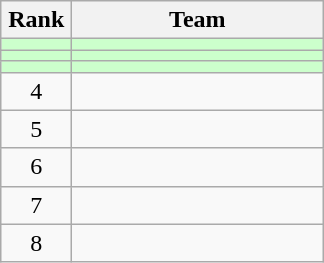<table class=wikitable style="text-align:center;">
<tr>
<th width=40>Rank</th>
<th width=160>Team</th>
</tr>
<tr bgcolor="#ccffcc">
<td></td>
<td align=left></td>
</tr>
<tr bgcolor="#ccffcc">
<td></td>
<td align=left></td>
</tr>
<tr bgcolor="#ccffcc">
<td></td>
<td align=left></td>
</tr>
<tr>
<td>4</td>
<td align=left></td>
</tr>
<tr>
<td>5</td>
<td align=left></td>
</tr>
<tr>
<td>6</td>
<td align=left></td>
</tr>
<tr>
<td>7</td>
<td align=left></td>
</tr>
<tr>
<td>8</td>
<td align=left></td>
</tr>
</table>
